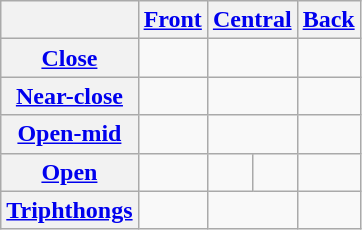<table class="wikitable" style="text-align:center">
<tr>
<th></th>
<th><a href='#'>Front</a></th>
<th colspan="2"><a href='#'>Central</a></th>
<th><a href='#'>Back</a></th>
</tr>
<tr align="center">
<th><a href='#'>Close</a></th>
<td></td>
<td colspan="2"></td>
<td></td>
</tr>
<tr>
<th><a href='#'>Near-close</a></th>
<td></td>
<td colspan="2"></td>
<td></td>
</tr>
<tr>
<th><a href='#'>Open-mid</a></th>
<td></td>
<td colspan="2"></td>
<td></td>
</tr>
<tr align="center">
<th><a href='#'>Open</a></th>
<td></td>
<td></td>
<td></td>
<td></td>
</tr>
<tr>
<th><a href='#'>Triphthongs</a></th>
<td></td>
<td colspan="2"></td>
<td></td>
</tr>
</table>
